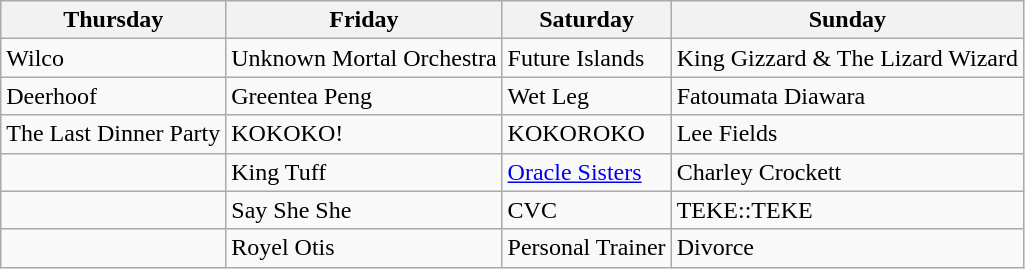<table class="wikitable">
<tr>
<th>Thursday</th>
<th>Friday</th>
<th>Saturday</th>
<th>Sunday</th>
</tr>
<tr>
<td>Wilco</td>
<td>Unknown Mortal Orchestra</td>
<td>Future Islands</td>
<td>King Gizzard & The Lizard Wizard</td>
</tr>
<tr>
<td>Deerhoof</td>
<td>Greentea Peng</td>
<td>Wet Leg</td>
<td>Fatoumata Diawara</td>
</tr>
<tr>
<td>The Last Dinner Party</td>
<td>KOKOKO!</td>
<td>KOKOROKO</td>
<td>Lee Fields</td>
</tr>
<tr>
<td></td>
<td>King Tuff</td>
<td><a href='#'>Oracle Sisters</a></td>
<td>Charley Crockett</td>
</tr>
<tr>
<td></td>
<td>Say She She</td>
<td>CVC</td>
<td>TEKE::TEKE</td>
</tr>
<tr>
<td></td>
<td>Royel Otis</td>
<td>Personal Trainer</td>
<td>Divorce</td>
</tr>
</table>
